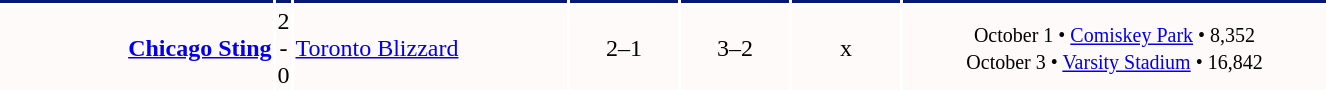<table style="border-collapse:collapse border=1 cellspacing=0 cellpadding=2">
<tr align=center bgcolor=#071871>
<th width=180></th>
<th width=5></th>
<th width=180></th>
<th width=70></th>
<th width=70></th>
<th width=70></th>
<td width=280></td>
</tr>
<tr align=center bgcolor=fffafa>
<td align=right><strong><a href='#'>Chicago Sting</a></strong></td>
<td>2 - 0</td>
<td align=left><a href='#'>Toronto Blizzard</a></td>
<td>2–1</td>
<td>3–2</td>
<td>x</td>
<td><small>October 1 • <a href='#'>Comiskey Park</a> • 8,352<br>October 3 • <a href='#'>Varsity Stadium</a> • 16,842</small></td>
</tr>
</table>
